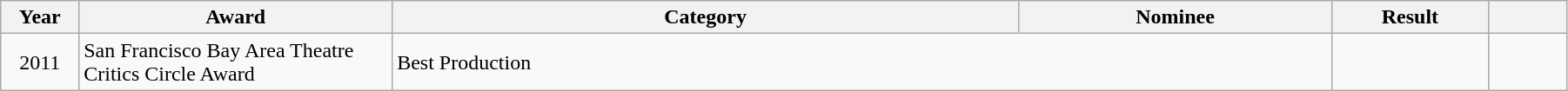<table class="wikitable" width="95%">
<tr>
<th width="5%">Year</th>
<th width="20%">Award</th>
<th width="40%">Category</th>
<th width="20%">Nominee</th>
<th width="10%">Result</th>
<th width="5%"></th>
</tr>
<tr>
<td align="center">2011</td>
<td>San Francisco Bay Area Theatre Critics Circle Award</td>
<td colspan="2">Best Production</td>
<td></td>
<td align="center"></td>
</tr>
</table>
